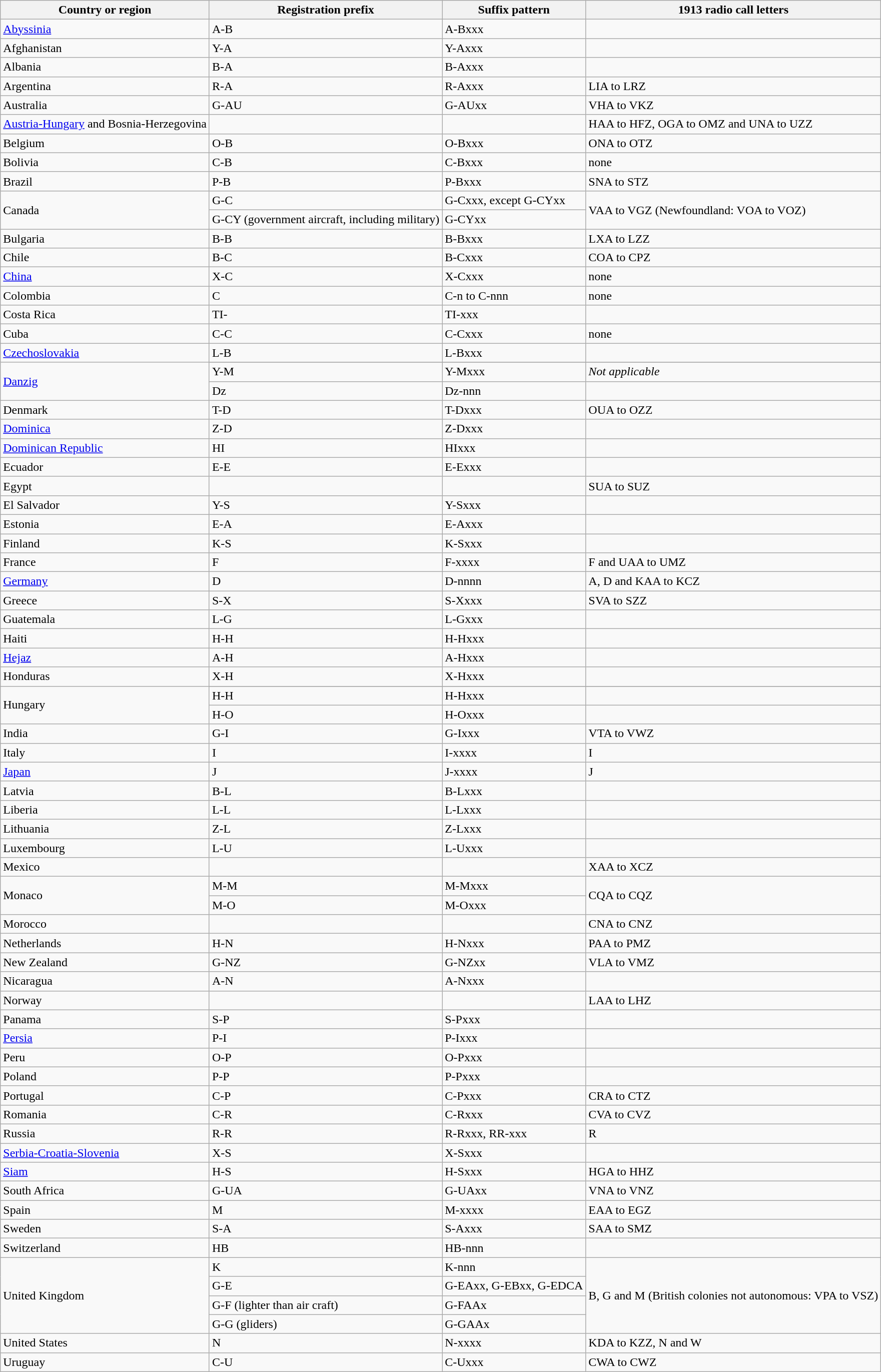<table class="wikitable sortable">
<tr>
<th>Country or region</th>
<th>Registration prefix</th>
<th>Suffix pattern</th>
<th>1913 radio call letters</th>
</tr>
<tr>
<td><a href='#'>Abyssinia</a></td>
<td>A-B</td>
<td>A-Bxxx</td>
<td></td>
</tr>
<tr>
<td>Afghanistan</td>
<td>Y-A</td>
<td>Y-Axxx</td>
<td></td>
</tr>
<tr>
<td>Albania</td>
<td>B-A</td>
<td>B-Axxx</td>
<td></td>
</tr>
<tr>
<td>Argentina</td>
<td>R-A</td>
<td>R-Axxx</td>
<td>LIA to LRZ</td>
</tr>
<tr>
<td>Australia</td>
<td>G-AU</td>
<td>G-AUxx</td>
<td>VHA to VKZ</td>
</tr>
<tr>
<td><a href='#'>Austria-Hungary</a> and Bosnia-Herzegovina</td>
<td></td>
<td></td>
<td>HAA to HFZ, OGA to OMZ and UNA to UZZ</td>
</tr>
<tr>
<td>Belgium</td>
<td>O-B</td>
<td>O-Bxxx</td>
<td>ONA to OTZ</td>
</tr>
<tr>
<td>Bolivia</td>
<td>C-B</td>
<td>C-Bxxx</td>
<td>none</td>
</tr>
<tr>
<td>Brazil</td>
<td>P-B</td>
<td>P-Bxxx</td>
<td>SNA to STZ</td>
</tr>
<tr>
<td rowspan=2>Canada</td>
<td>G-C</td>
<td>G-Cxxx, except G-CYxx</td>
<td rowspan=2>VAA to VGZ (Newfoundland: VOA to VOZ)</td>
</tr>
<tr>
<td>G-CY (government aircraft, including military)</td>
<td>G-CYxx</td>
</tr>
<tr>
<td>Bulgaria</td>
<td>B-B</td>
<td>B-Bxxx</td>
<td>LXA to LZZ</td>
</tr>
<tr>
<td>Chile</td>
<td>B-C</td>
<td>B-Cxxx</td>
<td>COA to CPZ</td>
</tr>
<tr>
<td><a href='#'>China</a></td>
<td>X-C</td>
<td>X-Cxxx</td>
<td>none</td>
</tr>
<tr>
<td>Colombia</td>
<td>C</td>
<td>C-n to C-nnn</td>
<td>none</td>
</tr>
<tr>
<td>Costa Rica</td>
<td>TI-</td>
<td>TI-xxx</td>
<td></td>
</tr>
<tr>
<td>Cuba</td>
<td>C-C</td>
<td>C-Cxxx</td>
<td>none</td>
</tr>
<tr>
<td><a href='#'>Czechoslovakia</a></td>
<td>L-B</td>
<td>L-Bxxx</td>
<td></td>
</tr>
<tr>
<td rowspan="3"><a href='#'>Danzig</a></td>
</tr>
<tr>
<td>Y-M</td>
<td>Y-Mxxx</td>
<td><em>Not applicable</em></td>
</tr>
<tr>
<td>Dz</td>
<td>Dz-nnn</td>
<td></td>
</tr>
<tr>
<td>Denmark</td>
<td>T-D</td>
<td>T-Dxxx</td>
<td>OUA to OZZ</td>
</tr>
<tr>
<td><a href='#'>Dominica</a></td>
<td>Z-D</td>
<td>Z-Dxxx</td>
<td></td>
</tr>
<tr>
<td><a href='#'>Dominican Republic</a></td>
<td>HI</td>
<td>HIxxx</td>
<td></td>
</tr>
<tr>
<td>Ecuador</td>
<td>E-E</td>
<td>E-Exxx</td>
<td></td>
</tr>
<tr>
<td>Egypt</td>
<td></td>
<td></td>
<td>SUA to SUZ</td>
</tr>
<tr>
<td>El Salvador</td>
<td>Y-S</td>
<td>Y-Sxxx</td>
<td></td>
</tr>
<tr>
<td>Estonia</td>
<td>E-A</td>
<td>E-Axxx</td>
<td></td>
</tr>
<tr>
<td>Finland</td>
<td>K-S</td>
<td>K-Sxxx</td>
<td></td>
</tr>
<tr>
<td>France</td>
<td>F</td>
<td>F-xxxx</td>
<td>F and UAA to UMZ</td>
</tr>
<tr>
<td><a href='#'>Germany</a></td>
<td>D</td>
<td>D-nnnn</td>
<td>A, D and KAA to KCZ</td>
</tr>
<tr>
<td>Greece</td>
<td>S-X</td>
<td>S-Xxxx</td>
<td>SVA to SZZ</td>
</tr>
<tr>
<td>Guatemala</td>
<td>L-G</td>
<td>L-Gxxx</td>
<td></td>
</tr>
<tr>
<td>Haiti</td>
<td>H-H</td>
<td>H-Hxxx</td>
<td></td>
</tr>
<tr>
<td><a href='#'>Hejaz</a></td>
<td>A-H</td>
<td>A-Hxxx</td>
<td></td>
</tr>
<tr>
<td>Honduras</td>
<td>X-H</td>
<td>X-Hxxx</td>
<td></td>
</tr>
<tr>
<td rowspan="3">Hungary</td>
</tr>
<tr>
<td>H-H</td>
<td>H-Hxxx</td>
<td></td>
</tr>
<tr>
<td>H-O</td>
<td>H-Oxxx</td>
<td></td>
</tr>
<tr>
<td>India</td>
<td>G-I</td>
<td>G-Ixxx</td>
<td>VTA to VWZ</td>
</tr>
<tr>
<td>Italy</td>
<td>I</td>
<td>I-xxxx</td>
<td>I</td>
</tr>
<tr>
<td><a href='#'>Japan</a></td>
<td>J</td>
<td>J-xxxx</td>
<td>J</td>
</tr>
<tr>
<td>Latvia</td>
<td>B-L</td>
<td>B-Lxxx</td>
<td></td>
</tr>
<tr>
<td>Liberia</td>
<td>L-L</td>
<td>L-Lxxx</td>
<td></td>
</tr>
<tr>
<td>Lithuania</td>
<td>Z-L</td>
<td>Z-Lxxx</td>
<td></td>
</tr>
<tr>
<td>Luxembourg</td>
<td>L-U</td>
<td>L-Uxxx</td>
<td></td>
</tr>
<tr>
<td>Mexico</td>
<td></td>
<td></td>
<td>XAA to XCZ</td>
</tr>
<tr>
<td rowspan=2>Monaco</td>
<td>M-M</td>
<td>M-Mxxx</td>
<td rowspan=2>CQA to CQZ</td>
</tr>
<tr>
<td>M-O</td>
<td>M-Oxxx</td>
</tr>
<tr>
<td>Morocco</td>
<td></td>
<td></td>
<td>CNA to CNZ</td>
</tr>
<tr>
<td>Netherlands</td>
<td>H-N</td>
<td>H-Nxxx</td>
<td>PAA to PMZ</td>
</tr>
<tr>
<td>New Zealand</td>
<td>G-NZ</td>
<td>G-NZxx</td>
<td>VLA to VMZ</td>
</tr>
<tr>
<td>Nicaragua</td>
<td>A-N</td>
<td>A-Nxxx</td>
<td></td>
</tr>
<tr>
<td>Norway</td>
<td></td>
<td></td>
<td>LAA to LHZ</td>
</tr>
<tr>
<td>Panama</td>
<td>S-P</td>
<td>S-Pxxx</td>
<td></td>
</tr>
<tr>
<td><a href='#'>Persia</a></td>
<td>P-I</td>
<td>P-Ixxx</td>
<td></td>
</tr>
<tr>
<td>Peru</td>
<td>O-P</td>
<td>O-Pxxx</td>
<td></td>
</tr>
<tr>
<td>Poland</td>
<td>P-P</td>
<td>P-Pxxx</td>
<td></td>
</tr>
<tr>
<td>Portugal</td>
<td>C-P</td>
<td>C-Pxxx</td>
<td>CRA to CTZ</td>
</tr>
<tr>
<td>Romania</td>
<td>C-R</td>
<td>C-Rxxx</td>
<td>CVA to CVZ</td>
</tr>
<tr>
<td>Russia</td>
<td>R-R</td>
<td>R-Rxxx, RR-xxx</td>
<td>R</td>
</tr>
<tr>
<td><a href='#'>Serbia-Croatia-Slovenia</a></td>
<td>X-S</td>
<td>X-Sxxx</td>
<td></td>
</tr>
<tr>
<td><a href='#'>Siam</a></td>
<td>H-S</td>
<td>H-Sxxx</td>
<td>HGA to HHZ</td>
</tr>
<tr>
<td>South Africa</td>
<td>G-UA</td>
<td>G-UAxx</td>
<td>VNA to VNZ</td>
</tr>
<tr>
<td>Spain</td>
<td>M</td>
<td>M-xxxx</td>
<td>EAA to EGZ</td>
</tr>
<tr>
<td>Sweden</td>
<td>S-A</td>
<td>S-Axxx</td>
<td>SAA to SMZ</td>
</tr>
<tr>
<td>Switzerland</td>
<td>HB</td>
<td>HB-nnn</td>
<td></td>
</tr>
<tr>
<td rowspan=4>United Kingdom</td>
<td>K</td>
<td>K-nnn</td>
<td rowspan=4>B, G and M (British colonies not autonomous: VPA to VSZ)</td>
</tr>
<tr>
<td>G-E</td>
<td>G-EAxx, G-EBxx, G-EDCA</td>
</tr>
<tr>
<td>G-F (lighter than air craft)</td>
<td>G-FAAx</td>
</tr>
<tr>
<td>G-G (gliders)</td>
<td>G-GAAx</td>
</tr>
<tr>
<td>United States</td>
<td>N</td>
<td>N-xxxx</td>
<td>KDA to KZZ, N and W</td>
</tr>
<tr>
<td>Uruguay</td>
<td>C-U</td>
<td>C-Uxxx</td>
<td>CWA to CWZ</td>
</tr>
</table>
